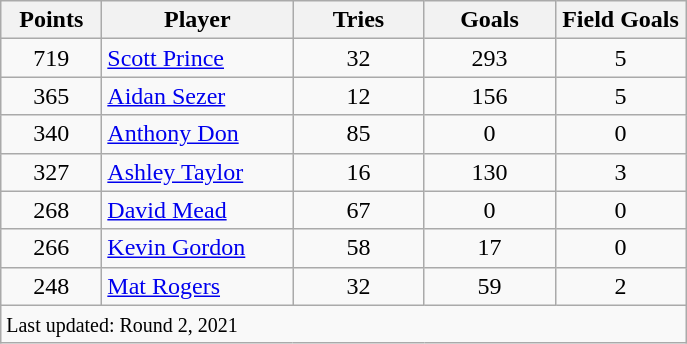<table class="wikitable" style="text-align:center;">
<tr>
<th width="60">Points</th>
<th width="120">Player</th>
<th width="80">Tries</th>
<th width="80">Goals</th>
<th width="80">Field Goals</th>
</tr>
<tr>
<td>719</td>
<td style="text-align:left;"><a href='#'>Scott Prince</a></td>
<td>32</td>
<td>293</td>
<td>5</td>
</tr>
<tr>
<td>365</td>
<td style="text-align:left;"><a href='#'>Aidan Sezer</a></td>
<td>12</td>
<td>156</td>
<td>5</td>
</tr>
<tr>
<td>340</td>
<td style="text-align:left;"><a href='#'>Anthony Don</a></td>
<td>85</td>
<td>0</td>
<td>0</td>
</tr>
<tr>
<td>327</td>
<td style="text-align:left;"><a href='#'>Ashley Taylor</a></td>
<td>16</td>
<td>130</td>
<td>3</td>
</tr>
<tr>
<td>268</td>
<td style="text-align:left;"><a href='#'>David Mead</a></td>
<td>67</td>
<td>0</td>
<td>0</td>
</tr>
<tr>
<td>266</td>
<td style="text-align:left;"><a href='#'>Kevin Gordon</a></td>
<td>58</td>
<td>17</td>
<td>0</td>
</tr>
<tr>
<td>248</td>
<td style="text-align:left;"><a href='#'>Mat Rogers</a></td>
<td>32</td>
<td>59</td>
<td>2</td>
</tr>
<tr class="sortbottom">
<td colspan="5" align="left"><small>Last updated: Round 2, 2021</small></td>
</tr>
</table>
